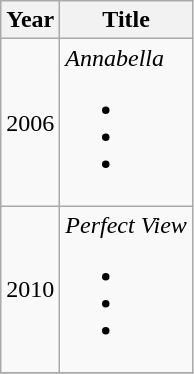<table class="wikitable">
<tr>
<th rowspan="1">Year</th>
<th rowspan="1">Title</th>
</tr>
<tr>
<td>2006</td>
<td><em>Annabella</em><br><ul><li></li><li></li><li></li></ul></td>
</tr>
<tr>
<td>2010</td>
<td><em>Perfect View</em><br><ul><li></li><li></li><li></li></ul></td>
</tr>
<tr>
</tr>
</table>
